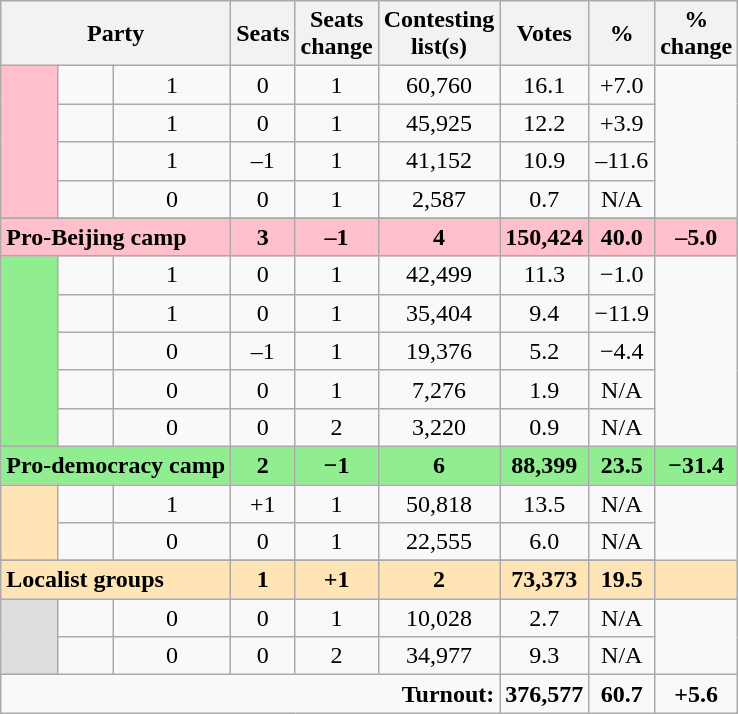<table class="wikitable">
<tr>
<th colspan="3" rowspan="1" align="center">Party</th>
<th align="center">Seats</th>
<th align="center">Seats<br>change</th>
<th align="center">Contesting<br>list(s)</th>
<th align="center">Votes</th>
<th align="center">%</th>
<th align="center">%<br>change</th>
</tr>
<tr>
<td bgcolor="Pink" rowspan="4"></td>
<td></td>
<td align="center">1</td>
<td align="center">0</td>
<td align="center">1</td>
<td align="center">60,760</td>
<td align="center">16.1</td>
<td align="center">+7.0</td>
</tr>
<tr>
<td></td>
<td align="center">1</td>
<td align="center">0</td>
<td align="center">1</td>
<td align="center">45,925</td>
<td align="center">12.2</td>
<td align="center">+3.9</td>
</tr>
<tr>
<td></td>
<td align="center">1</td>
<td align="center">–1</td>
<td align="center">1</td>
<td align="center">41,152</td>
<td align="center">10.9</td>
<td align="center">–11.6</td>
</tr>
<tr>
<td></td>
<td align="center">0</td>
<td align="center">0</td>
<td align="center">1</td>
<td align="center">2,587</td>
<td align="center">0.7</td>
<td align="center">N/A</td>
</tr>
<tr>
</tr>
<tr bgcolor="Pink">
<td colspan=3><strong>Pro-Beijing camp</strong></td>
<td align="center"><strong>3</strong></td>
<td align="center"><strong>–1</strong></td>
<td align="center"><strong>4</strong></td>
<td align="center"><strong>150,424</strong></td>
<td align="center"><strong>40.0</strong></td>
<td align="center"><strong>–5.0</strong></td>
</tr>
<tr>
<td bgcolor="LightGreen" rowspan="5"></td>
<td></td>
<td align="center">1</td>
<td align="center">0</td>
<td align="center">1</td>
<td align="center">42,499</td>
<td align="center">11.3</td>
<td align="center">−1.0</td>
</tr>
<tr>
<td></td>
<td align="center">1</td>
<td align="center">0</td>
<td align="center">1</td>
<td align="center">35,404</td>
<td align="center">9.4</td>
<td align="center">−11.9</td>
</tr>
<tr>
<td></td>
<td align="center">0</td>
<td align="center">–1</td>
<td align="center">1</td>
<td align="center">19,376</td>
<td align="center">5.2</td>
<td align="center">−4.4</td>
</tr>
<tr>
<td></td>
<td align="center">0</td>
<td align="center">0</td>
<td align="center">1</td>
<td align="center">7,276</td>
<td align="center">1.9</td>
<td align="center">N/A</td>
</tr>
<tr>
<td></td>
<td align="center">0</td>
<td align="center">0</td>
<td align="center">2</td>
<td align="center">3,220</td>
<td align="center">0.9</td>
<td align="center">N/A</td>
</tr>
<tr bgcolor="LightGreen">
<td colspan=3><strong>Pro-democracy camp</strong></td>
<td align="center"><strong>2</strong></td>
<td align="center"><strong>−1</strong></td>
<td align="center"><strong>6</strong></td>
<td align="center"><strong>88,399</strong></td>
<td align="center"><strong>23.5</strong></td>
<td align="center"><strong>−31.4</strong></td>
</tr>
<tr>
<td bgcolor="Moccasin" rowspan="2"></td>
<td></td>
<td align="center">1</td>
<td align="center">+1</td>
<td align="center">1</td>
<td align="center">50,818</td>
<td align="center">13.5</td>
<td align="center">N/A</td>
</tr>
<tr>
<td></td>
<td align="center">0</td>
<td align="center">0</td>
<td align="center">1</td>
<td align="center">22,555</td>
<td align="center">6.0</td>
<td align="center">N/A</td>
</tr>
<tr>
</tr>
<tr bgcolor="Moccasin">
<td colspan=3><strong>Localist groups</strong></td>
<td align="center"><strong>1</strong></td>
<td align="center"><strong>+1</strong></td>
<td align="center"><strong>2</strong></td>
<td align="center"><strong>73,373</strong></td>
<td align="center"><strong>19.5</strong></td>
<td align="center"></td>
</tr>
<tr>
<td bgcolor="#DDDDDD" rowspan=2></td>
<td></td>
<td align="center">0</td>
<td align="center">0</td>
<td align="center">1</td>
<td align="center">10,028</td>
<td align="center">2.7</td>
<td align="center">N/A</td>
</tr>
<tr>
<td></td>
<td align="center">0</td>
<td align="center">0</td>
<td align="center">2</td>
<td align="center">34,977</td>
<td align="center">9.3</td>
<td align="center">N/A</td>
</tr>
<tr>
<td colspan="6" rowspan="1" align="right"><strong>Turnout:</strong></td>
<td align="center"><strong>376,577</strong></td>
<td align="center"><strong>60.7</strong></td>
<td align="center"><strong>+5.6</strong></td>
</tr>
</table>
